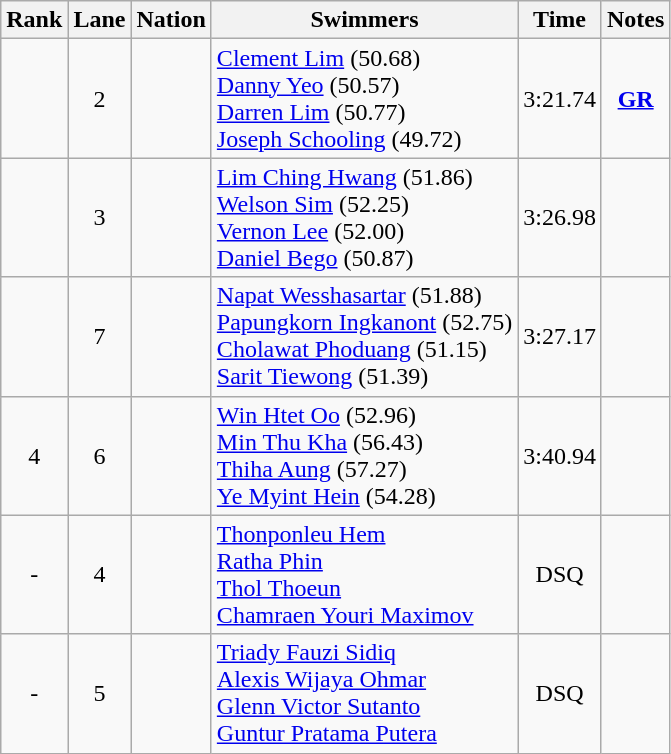<table class="wikitable sortable" style="text-align:center">
<tr>
<th>Rank</th>
<th>Lane</th>
<th>Nation</th>
<th>Swimmers</th>
<th>Time</th>
<th>Notes</th>
</tr>
<tr>
<td></td>
<td>2</td>
<td align=left></td>
<td align=left><a href='#'>Clement Lim</a> (50.68)<br><a href='#'>Danny Yeo</a> (50.57)<br><a href='#'>Darren Lim</a> (50.77)<br><a href='#'>Joseph Schooling</a> (49.72)</td>
<td>3:21.74</td>
<td><strong><a href='#'>GR</a></strong></td>
</tr>
<tr>
<td></td>
<td>3</td>
<td align=left></td>
<td align=left><a href='#'>Lim Ching Hwang</a> (51.86)<br><a href='#'>Welson Sim</a> (52.25)<br><a href='#'>Vernon Lee</a> (52.00)<br><a href='#'>Daniel Bego</a> (50.87)</td>
<td>3:26.98</td>
<td></td>
</tr>
<tr>
<td></td>
<td>7</td>
<td align=left></td>
<td align=left><a href='#'>Napat Wesshasartar</a> (51.88)<br><a href='#'>Papungkorn Ingkanont</a> (52.75)<br><a href='#'>Cholawat Phoduang</a> (51.15)<br><a href='#'>Sarit Tiewong</a> (51.39)</td>
<td>3:27.17</td>
<td></td>
</tr>
<tr>
<td>4</td>
<td>6</td>
<td align=left></td>
<td align=left><a href='#'>Win Htet Oo</a> (52.96)<br><a href='#'>Min Thu Kha</a> (56.43)<br><a href='#'>Thiha Aung</a> (57.27)<br><a href='#'>Ye Myint Hein</a> (54.28)</td>
<td>3:40.94</td>
<td></td>
</tr>
<tr>
<td>-</td>
<td>4</td>
<td align=left></td>
<td align=left><a href='#'>Thonponleu Hem</a> <br><a href='#'>Ratha Phin</a> <br><a href='#'>Thol Thoeun</a> <br><a href='#'>Chamraen Youri Maximov</a></td>
<td>DSQ</td>
<td></td>
</tr>
<tr>
<td>-</td>
<td>5</td>
<td align=left></td>
<td align=left><a href='#'>Triady Fauzi Sidiq</a> <br><a href='#'>Alexis Wijaya Ohmar</a> <br><a href='#'>Glenn Victor Sutanto</a> <br><a href='#'>Guntur Pratama Putera</a></td>
<td>DSQ</td>
<td></td>
</tr>
</table>
